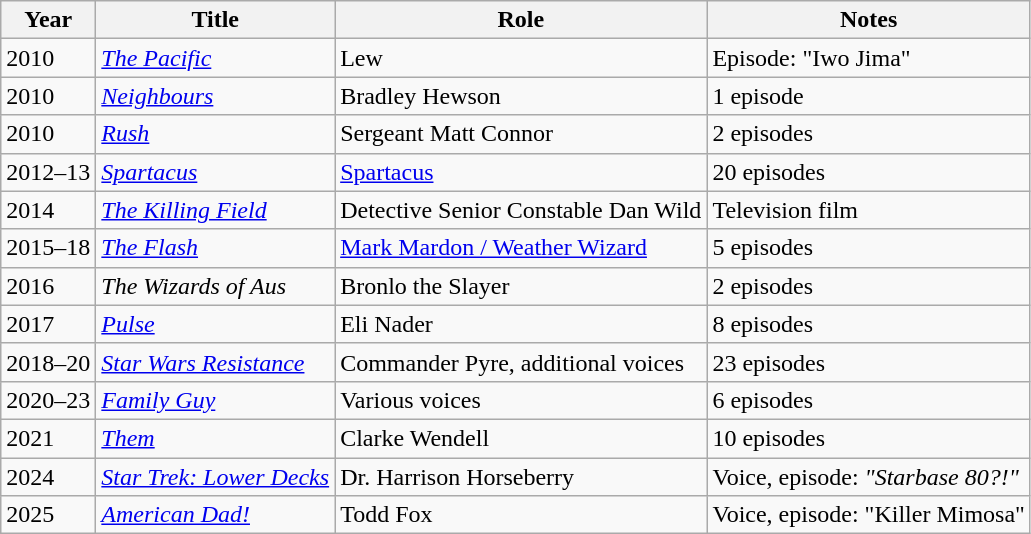<table class="wikitable sortable">
<tr>
<th>Year</th>
<th>Title</th>
<th>Role</th>
<th>Notes</th>
</tr>
<tr>
<td>2010</td>
<td><em><a href='#'>The Pacific</a></em></td>
<td>Lew</td>
<td>Episode: "Iwo Jima"</td>
</tr>
<tr>
<td>2010</td>
<td><em><a href='#'>Neighbours</a></em></td>
<td>Bradley Hewson</td>
<td>1 episode</td>
</tr>
<tr>
<td>2010</td>
<td><em><a href='#'>Rush</a></em></td>
<td>Sergeant Matt Connor</td>
<td>2 episodes</td>
</tr>
<tr>
<td>2012–13</td>
<td><em><a href='#'>Spartacus</a></em></td>
<td><a href='#'>Spartacus</a></td>
<td>20 episodes</td>
</tr>
<tr>
<td>2014</td>
<td><em><a href='#'>The Killing Field</a></em></td>
<td>Detective Senior Constable Dan Wild</td>
<td>Television film</td>
</tr>
<tr>
<td>2015–18</td>
<td><em><a href='#'>The Flash</a></em></td>
<td><a href='#'>Mark Mardon / Weather Wizard</a></td>
<td>5 episodes</td>
</tr>
<tr>
<td>2016</td>
<td><em>The Wizards of Aus</em></td>
<td>Bronlo the Slayer</td>
<td>2 episodes</td>
</tr>
<tr>
<td>2017</td>
<td><em><a href='#'>Pulse</a></em></td>
<td>Eli Nader</td>
<td>8 episodes</td>
</tr>
<tr>
<td>2018–20</td>
<td><em><a href='#'>Star Wars Resistance</a></em></td>
<td>Commander Pyre, additional voices</td>
<td>23 episodes</td>
</tr>
<tr>
<td>2020–23</td>
<td><em><a href='#'>Family Guy</a></em></td>
<td>Various voices</td>
<td>6 episodes</td>
</tr>
<tr>
<td>2021</td>
<td><em><a href='#'>Them</a></em></td>
<td>Clarke Wendell</td>
<td>10 episodes</td>
</tr>
<tr>
<td>2024</td>
<td><em><a href='#'>Star Trek: Lower Decks</a></em></td>
<td>Dr. Harrison Horseberry</td>
<td>Voice, episode: <em>"Starbase 80?!"</em></td>
</tr>
<tr>
<td>2025</td>
<td><em><a href='#'>American Dad!</a></em></td>
<td>Todd Fox</td>
<td>Voice, episode: "Killer Mimosa"</td>
</tr>
</table>
